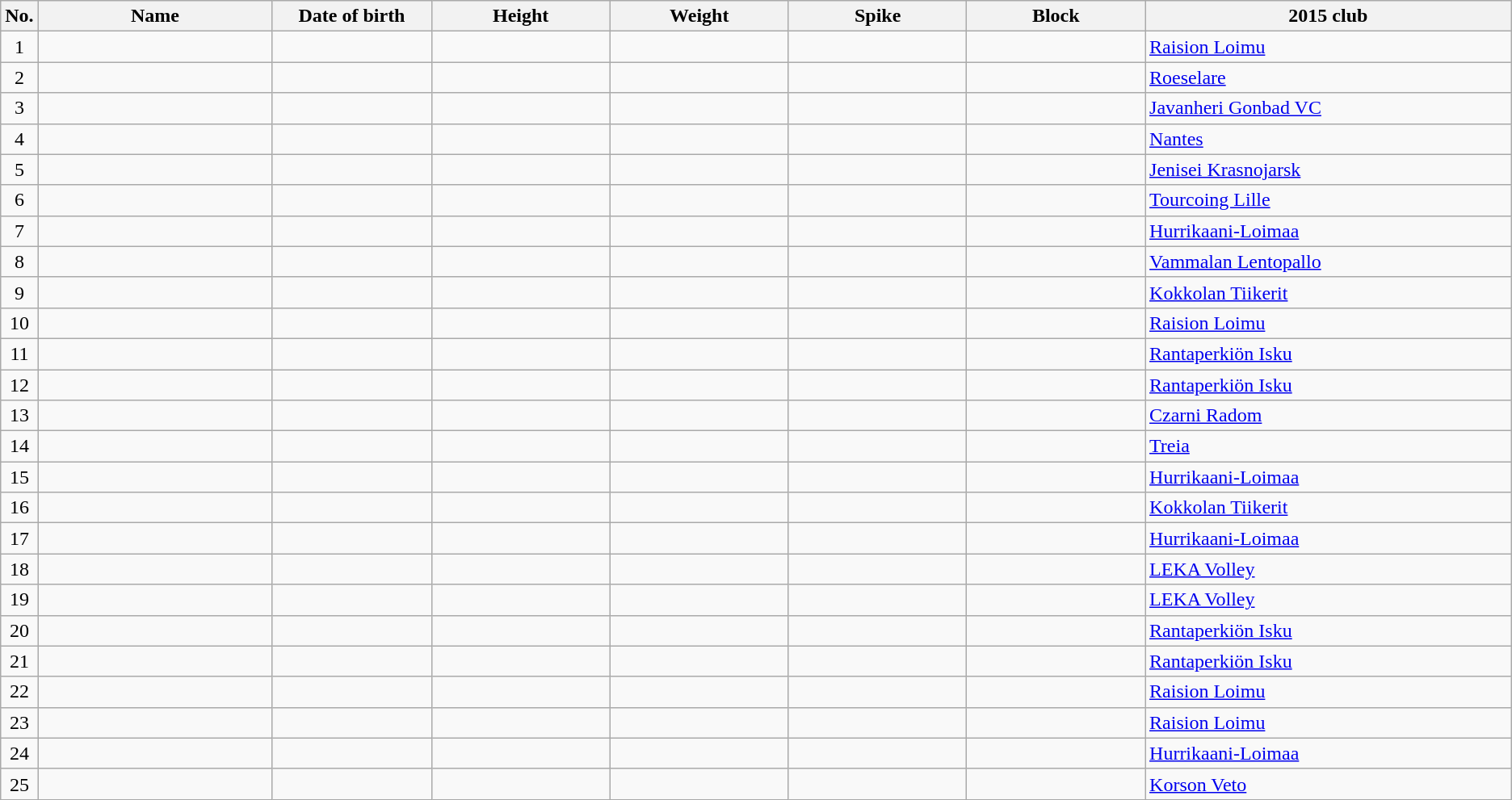<table class="wikitable sortable" style="font-size:100%; text-align:center;">
<tr>
<th>No.</th>
<th style="width:12em">Name</th>
<th style="width:8em">Date of birth</th>
<th style="width:9em">Height</th>
<th style="width:9em">Weight</th>
<th style="width:9em">Spike</th>
<th style="width:9em">Block</th>
<th style="width:19em">2015 club</th>
</tr>
<tr>
<td>1</td>
<td align=left></td>
<td align=right></td>
<td></td>
<td></td>
<td></td>
<td></td>
<td align=left><a href='#'>Raision Loimu</a></td>
</tr>
<tr>
<td>2</td>
<td align=left></td>
<td align=right></td>
<td></td>
<td></td>
<td></td>
<td></td>
<td align=left><a href='#'>Roeselare</a></td>
</tr>
<tr>
<td>3</td>
<td align=left></td>
<td align=right></td>
<td></td>
<td></td>
<td></td>
<td></td>
<td align=left><a href='#'>Javanheri Gonbad VC</a></td>
</tr>
<tr>
<td>4</td>
<td align=left></td>
<td align=right></td>
<td></td>
<td></td>
<td></td>
<td></td>
<td align=left><a href='#'>Nantes</a></td>
</tr>
<tr>
<td>5</td>
<td align=left></td>
<td align=right></td>
<td></td>
<td></td>
<td></td>
<td></td>
<td align=left><a href='#'>Jenisei Krasnojarsk</a></td>
</tr>
<tr>
<td>6</td>
<td align=left></td>
<td align=right></td>
<td></td>
<td></td>
<td></td>
<td></td>
<td align=left><a href='#'>Tourcoing Lille</a></td>
</tr>
<tr>
<td>7</td>
<td align=left></td>
<td align=right></td>
<td></td>
<td></td>
<td></td>
<td></td>
<td align=left><a href='#'>Hurrikaani-Loimaa</a></td>
</tr>
<tr>
<td>8</td>
<td align=left></td>
<td align=right></td>
<td></td>
<td></td>
<td></td>
<td></td>
<td align=left><a href='#'>Vammalan Lentopallo</a></td>
</tr>
<tr>
<td>9</td>
<td align=left></td>
<td align=right></td>
<td></td>
<td></td>
<td></td>
<td></td>
<td align=left><a href='#'>Kokkolan Tiikerit</a></td>
</tr>
<tr>
<td>10</td>
<td align=left></td>
<td align=right></td>
<td></td>
<td></td>
<td></td>
<td></td>
<td align=left><a href='#'>Raision Loimu</a></td>
</tr>
<tr>
<td>11</td>
<td align=left></td>
<td align=right></td>
<td></td>
<td></td>
<td></td>
<td></td>
<td align=left><a href='#'>Rantaperkiön Isku</a></td>
</tr>
<tr>
<td>12</td>
<td align=left></td>
<td align=right></td>
<td></td>
<td></td>
<td></td>
<td></td>
<td align=left><a href='#'>Rantaperkiön Isku</a></td>
</tr>
<tr>
<td>13</td>
<td align=left></td>
<td align=right></td>
<td></td>
<td></td>
<td></td>
<td></td>
<td align=left><a href='#'>Czarni Radom</a></td>
</tr>
<tr>
<td>14</td>
<td align=left></td>
<td align=right></td>
<td></td>
<td></td>
<td></td>
<td></td>
<td align=left><a href='#'>Treia</a></td>
</tr>
<tr>
<td>15</td>
<td align=left></td>
<td align=right></td>
<td></td>
<td></td>
<td></td>
<td></td>
<td align=left><a href='#'>Hurrikaani-Loimaa</a></td>
</tr>
<tr>
<td>16</td>
<td align=left></td>
<td align=right></td>
<td></td>
<td></td>
<td></td>
<td></td>
<td align=left><a href='#'>Kokkolan Tiikerit</a></td>
</tr>
<tr>
<td>17</td>
<td align=left></td>
<td align=right></td>
<td></td>
<td></td>
<td></td>
<td></td>
<td align=left><a href='#'>Hurrikaani-Loimaa</a></td>
</tr>
<tr>
<td>18</td>
<td align=left></td>
<td align=right></td>
<td></td>
<td></td>
<td></td>
<td></td>
<td align=left><a href='#'>LEKA Volley</a></td>
</tr>
<tr>
<td>19</td>
<td align=left></td>
<td align=right></td>
<td></td>
<td></td>
<td></td>
<td></td>
<td align=left><a href='#'>LEKA Volley</a></td>
</tr>
<tr>
<td>20</td>
<td align=left></td>
<td align=right></td>
<td></td>
<td></td>
<td></td>
<td></td>
<td align=left><a href='#'>Rantaperkiön Isku</a></td>
</tr>
<tr>
<td>21</td>
<td align=left></td>
<td align=right></td>
<td></td>
<td></td>
<td></td>
<td></td>
<td align=left><a href='#'>Rantaperkiön Isku</a></td>
</tr>
<tr>
<td>22</td>
<td align=left></td>
<td align=right></td>
<td></td>
<td></td>
<td></td>
<td></td>
<td align=left><a href='#'>Raision Loimu</a></td>
</tr>
<tr>
<td>23</td>
<td align=left></td>
<td align=right></td>
<td></td>
<td></td>
<td></td>
<td></td>
<td align=left><a href='#'>Raision Loimu</a></td>
</tr>
<tr>
<td>24</td>
<td align=left></td>
<td align=right></td>
<td></td>
<td></td>
<td></td>
<td></td>
<td align=left><a href='#'>Hurrikaani-Loimaa</a></td>
</tr>
<tr>
<td>25</td>
<td align=left></td>
<td align=right></td>
<td></td>
<td></td>
<td></td>
<td></td>
<td align=left><a href='#'>Korson Veto</a></td>
</tr>
</table>
